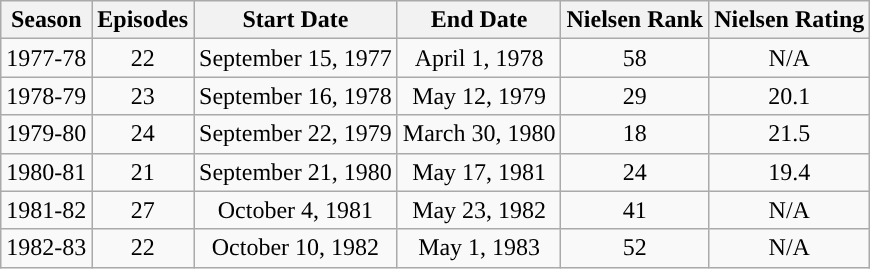<table class="wikitable" style="text-align: center">
<tr>
<th>Season</th>
<th>Episodes</th>
<th>Start Date</th>
<th>End Date</th>
<th>Nielsen Rank</th>
<th>Nielsen Rating</th>
</tr>
<tr>
<td style="text-align:center">1977-78</td>
<td style="text-align:center">22</td>
<td style="text-align:center">September 15, 1977</td>
<td style="text-align:center">April 1, 1978</td>
<td style="text-align:center:">58</td>
<td style="text-align:center">N/A</td>
</tr>
<tr>
<td style="text-align:center">1978-79</td>
<td style="text-align:center">23</td>
<td style="text-align:center">September 16, 1978</td>
<td style="text-align:center">May 12, 1979</td>
<td style="text-align:center:">29</td>
<td style="text-align:center">20.1</td>
</tr>
<tr>
<td style="text-align:center">1979-80</td>
<td style="text-align:center">24</td>
<td style="text-align:center">September 22, 1979</td>
<td style="text-align:center">March 30, 1980</td>
<td style="text-align:center:">18</td>
<td style="text-align:center">21.5</td>
</tr>
<tr>
<td style="text-align:center">1980-81</td>
<td style="text-align:center">21</td>
<td style="text-align:center">September 21, 1980</td>
<td style="text-align:center">May 17, 1981</td>
<td style="text-align:center:">24</td>
<td style="text-align:center">19.4</td>
</tr>
<tr>
<td style="text-align:center">1981-82</td>
<td style="text-align:center">27</td>
<td style="text-align:center">October 4, 1981</td>
<td style="text-align:center">May 23, 1982</td>
<td style="text-align:center:">41</td>
<td style="text-align:center">N/A</td>
</tr>
<tr>
<td style="text-align:center">1982-83</td>
<td style="text-align:center">22</td>
<td style="text-align:center">October 10, 1982</td>
<td style="text-align:center">May 1, 1983</td>
<td style="text-align:center:">52</td>
<td style="text-align:center">N/A</td>
</tr>
</table>
